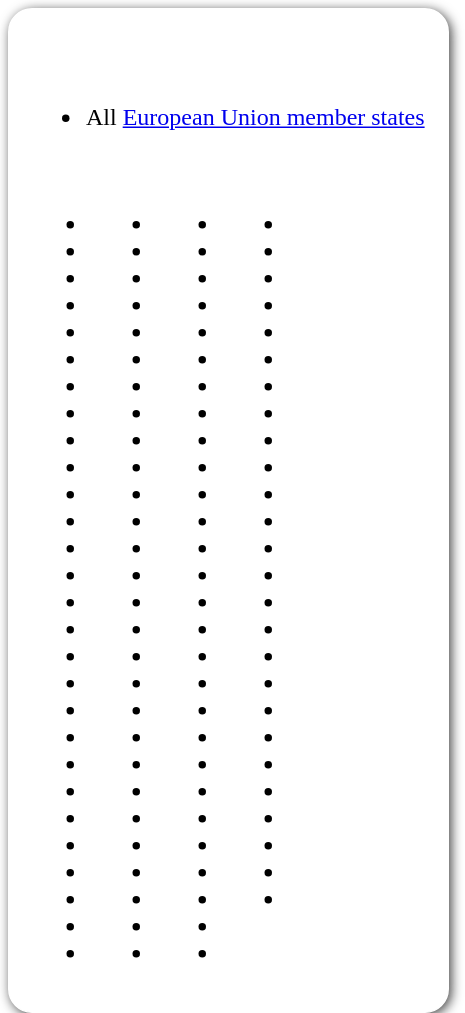<table style=" border-radius:1em; box-shadow: 0.1em 0.1em 0.5em rgba(0,0,0,0.75); background-color: white; border: 1px solid white; padding: 5px;">
<tr style="vertical-align:top;">
<td><br><table>
<tr>
<td><br><ul><li> All <a href='#'>European Union member states</a></li></ul><table>
<tr>
<td valign="top"><br><ul><li></li><li></li><li></li><li></li><li></li><li></li><li></li><li></li><li></li><li></li><li></li><li></li><li></li><li></li><li></li><li></li><li></li><li></li><li></li><li></li><li></li><li></li><li></li><li></li><li></li><li></li><li></li><li></li></ul></td>
<td valign="top"><br><ul><li></li><li></li><li></li><li></li><li></li><li></li><li></li><li></li><li></li><li></li><li></li><li></li><li></li><li></li><li></li><li></li><li></li><li></li><li></li><li></li><li></li><li></li><li></li><li></li><li></li><li></li><li></li><li></li></ul></td>
<td valign="top"><br><ul><li></li><li></li><li></li><li></li><li></li><li></li><li></li><li></li><li></li><li></li><li></li><li></li><li></li><li></li><li></li><li></li><li></li><li></li><li></li><li></li><li></li><li></li><li></li><li></li><li></li><li></li><li></li><li></li></ul></td>
<td valign="top"><br><ul><li></li><li></li><li></li><li></li><li></li><li></li><li></li><li></li><li></li><li></li><li></li><li></li><li></li><li></li><li></li><li></li><li></li><li></li><li></li><li></li><li></li><li></li><li></li><li></li><li></li><li></li></ul></td>
</tr>
</table>
</td>
<td></td>
</tr>
</table>
</td>
</tr>
</table>
